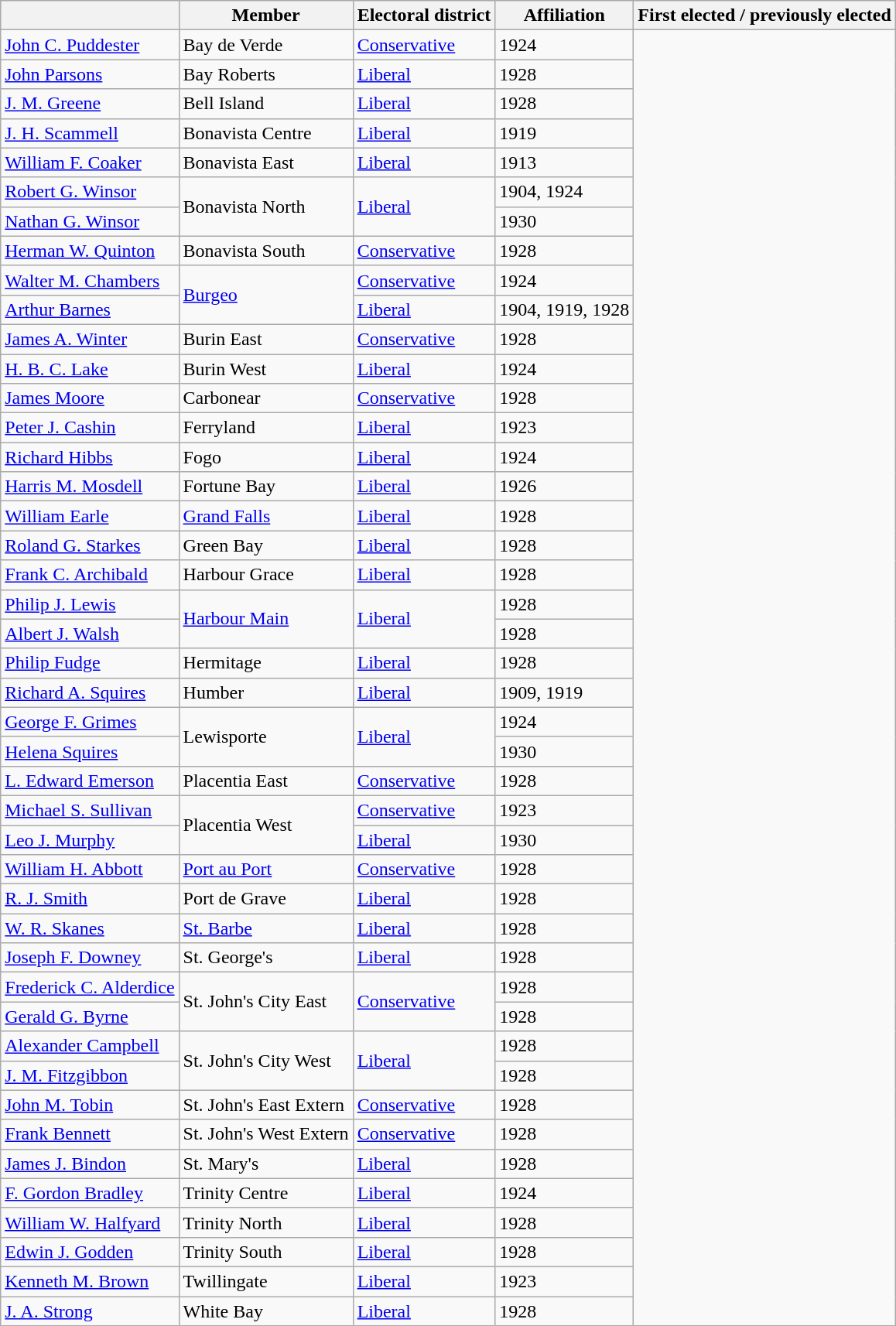<table class="wikitable sortable">
<tr>
<th></th>
<th>Member</th>
<th>Electoral district</th>
<th>Affiliation</th>
<th>First elected / previously elected</th>
</tr>
<tr>
<td><a href='#'>John C. Puddester</a></td>
<td>Bay de Verde</td>
<td><a href='#'>Conservative</a></td>
<td>1924</td>
</tr>
<tr>
<td><a href='#'>John Parsons</a></td>
<td>Bay Roberts</td>
<td><a href='#'>Liberal</a></td>
<td>1928</td>
</tr>
<tr>
<td><a href='#'>J. M. Greene</a></td>
<td>Bell Island</td>
<td><a href='#'>Liberal</a></td>
<td>1928</td>
</tr>
<tr>
<td><a href='#'>J. H. Scammell</a></td>
<td>Bonavista Centre</td>
<td><a href='#'>Liberal</a></td>
<td>1919</td>
</tr>
<tr>
<td><a href='#'>William F. Coaker</a></td>
<td>Bonavista East</td>
<td><a href='#'>Liberal</a></td>
<td>1913</td>
</tr>
<tr>
<td><a href='#'>Robert G. Winsor</a></td>
<td rowspan=2>Bonavista North</td>
<td rowspan=2><a href='#'>Liberal</a></td>
<td>1904, 1924</td>
</tr>
<tr>
<td><a href='#'>Nathan G. Winsor</a></td>
<td>1930</td>
</tr>
<tr>
<td><a href='#'>Herman W. Quinton</a></td>
<td>Bonavista South</td>
<td><a href='#'>Conservative</a></td>
<td>1928</td>
</tr>
<tr>
<td><a href='#'>Walter M. Chambers</a></td>
<td rowspan=2><a href='#'>Burgeo</a></td>
<td><a href='#'>Conservative</a></td>
<td>1924</td>
</tr>
<tr>
<td><a href='#'>Arthur Barnes</a></td>
<td><a href='#'>Liberal</a></td>
<td>1904, 1919, 1928</td>
</tr>
<tr>
<td><a href='#'>James A. Winter</a></td>
<td>Burin East</td>
<td><a href='#'>Conservative</a></td>
<td>1928</td>
</tr>
<tr>
<td><a href='#'>H. B. C. Lake</a></td>
<td>Burin West</td>
<td><a href='#'>Liberal</a></td>
<td>1924</td>
</tr>
<tr>
<td><a href='#'>James Moore</a></td>
<td>Carbonear</td>
<td><a href='#'>Conservative</a></td>
<td>1928</td>
</tr>
<tr>
<td><a href='#'>Peter J. Cashin</a></td>
<td>Ferryland</td>
<td><a href='#'>Liberal</a></td>
<td>1923</td>
</tr>
<tr>
<td><a href='#'>Richard Hibbs</a></td>
<td>Fogo</td>
<td><a href='#'>Liberal</a></td>
<td>1924</td>
</tr>
<tr>
<td><a href='#'>Harris M. Mosdell</a></td>
<td>Fortune Bay</td>
<td><a href='#'>Liberal</a></td>
<td>1926</td>
</tr>
<tr>
<td><a href='#'>William Earle</a></td>
<td><a href='#'>Grand Falls</a></td>
<td><a href='#'>Liberal</a></td>
<td>1928</td>
</tr>
<tr>
<td><a href='#'>Roland G. Starkes</a></td>
<td>Green Bay</td>
<td><a href='#'>Liberal</a></td>
<td>1928</td>
</tr>
<tr>
<td><a href='#'>Frank C. Archibald</a></td>
<td>Harbour Grace</td>
<td><a href='#'>Liberal</a></td>
<td>1928</td>
</tr>
<tr>
<td><a href='#'>Philip J. Lewis</a></td>
<td rowspan=2><a href='#'>Harbour Main</a></td>
<td rowspan=2><a href='#'>Liberal</a></td>
<td>1928</td>
</tr>
<tr>
<td><a href='#'>Albert J. Walsh</a></td>
<td>1928</td>
</tr>
<tr>
<td><a href='#'>Philip Fudge</a></td>
<td>Hermitage</td>
<td><a href='#'>Liberal</a></td>
<td>1928</td>
</tr>
<tr>
<td><a href='#'>Richard A. Squires</a></td>
<td>Humber</td>
<td><a href='#'>Liberal</a></td>
<td>1909, 1919</td>
</tr>
<tr>
<td><a href='#'>George F. Grimes</a></td>
<td rowspan=2>Lewisporte</td>
<td rowspan=2><a href='#'>Liberal</a></td>
<td>1924</td>
</tr>
<tr>
<td><a href='#'>Helena Squires</a></td>
<td>1930</td>
</tr>
<tr>
<td><a href='#'>L. Edward Emerson</a></td>
<td>Placentia East</td>
<td><a href='#'>Conservative</a></td>
<td>1928</td>
</tr>
<tr>
<td><a href='#'>Michael S. Sullivan</a></td>
<td rowspan=2>Placentia West</td>
<td><a href='#'>Conservative</a></td>
<td>1923</td>
</tr>
<tr>
<td><a href='#'>Leo J. Murphy</a></td>
<td><a href='#'>Liberal</a></td>
<td>1930</td>
</tr>
<tr>
<td><a href='#'>William H. Abbott</a></td>
<td><a href='#'>Port au Port</a></td>
<td><a href='#'>Conservative</a></td>
<td>1928</td>
</tr>
<tr>
<td><a href='#'>R. J. Smith</a></td>
<td>Port de Grave</td>
<td><a href='#'>Liberal</a></td>
<td>1928</td>
</tr>
<tr>
<td><a href='#'>W. R. Skanes</a></td>
<td><a href='#'>St. Barbe</a></td>
<td><a href='#'>Liberal</a></td>
<td>1928</td>
</tr>
<tr>
<td><a href='#'>Joseph F. Downey</a></td>
<td>St. George's</td>
<td><a href='#'>Liberal</a></td>
<td>1928</td>
</tr>
<tr>
<td><a href='#'>Frederick C. Alderdice</a></td>
<td rowspan=2>St. John's City East</td>
<td rowspan=2><a href='#'>Conservative</a></td>
<td>1928</td>
</tr>
<tr>
<td><a href='#'>Gerald G. Byrne</a></td>
<td>1928</td>
</tr>
<tr>
<td><a href='#'>Alexander Campbell</a></td>
<td rowspan=2>St. John's City West</td>
<td rowspan=2><a href='#'>Liberal</a></td>
<td>1928</td>
</tr>
<tr>
<td><a href='#'>J. M. Fitzgibbon</a></td>
<td>1928</td>
</tr>
<tr>
<td><a href='#'>John M. Tobin</a></td>
<td>St. John's East Extern</td>
<td><a href='#'>Conservative</a></td>
<td>1928</td>
</tr>
<tr>
<td><a href='#'>Frank Bennett</a></td>
<td>St. John's West Extern</td>
<td><a href='#'>Conservative</a></td>
<td>1928</td>
</tr>
<tr>
<td><a href='#'>James J. Bindon</a></td>
<td>St. Mary's</td>
<td><a href='#'>Liberal</a></td>
<td>1928</td>
</tr>
<tr>
<td><a href='#'>F. Gordon Bradley</a></td>
<td>Trinity Centre</td>
<td><a href='#'>Liberal</a></td>
<td>1924</td>
</tr>
<tr>
<td><a href='#'>William W. Halfyard</a></td>
<td>Trinity North</td>
<td><a href='#'>Liberal</a></td>
<td>1928</td>
</tr>
<tr>
<td><a href='#'>Edwin J. Godden</a></td>
<td>Trinity South</td>
<td><a href='#'>Liberal</a></td>
<td>1928</td>
</tr>
<tr>
<td><a href='#'>Kenneth M. Brown</a></td>
<td>Twillingate</td>
<td><a href='#'>Liberal</a></td>
<td>1923</td>
</tr>
<tr>
<td><a href='#'>J. A. Strong</a></td>
<td>White Bay</td>
<td><a href='#'>Liberal</a></td>
<td>1928</td>
</tr>
</table>
